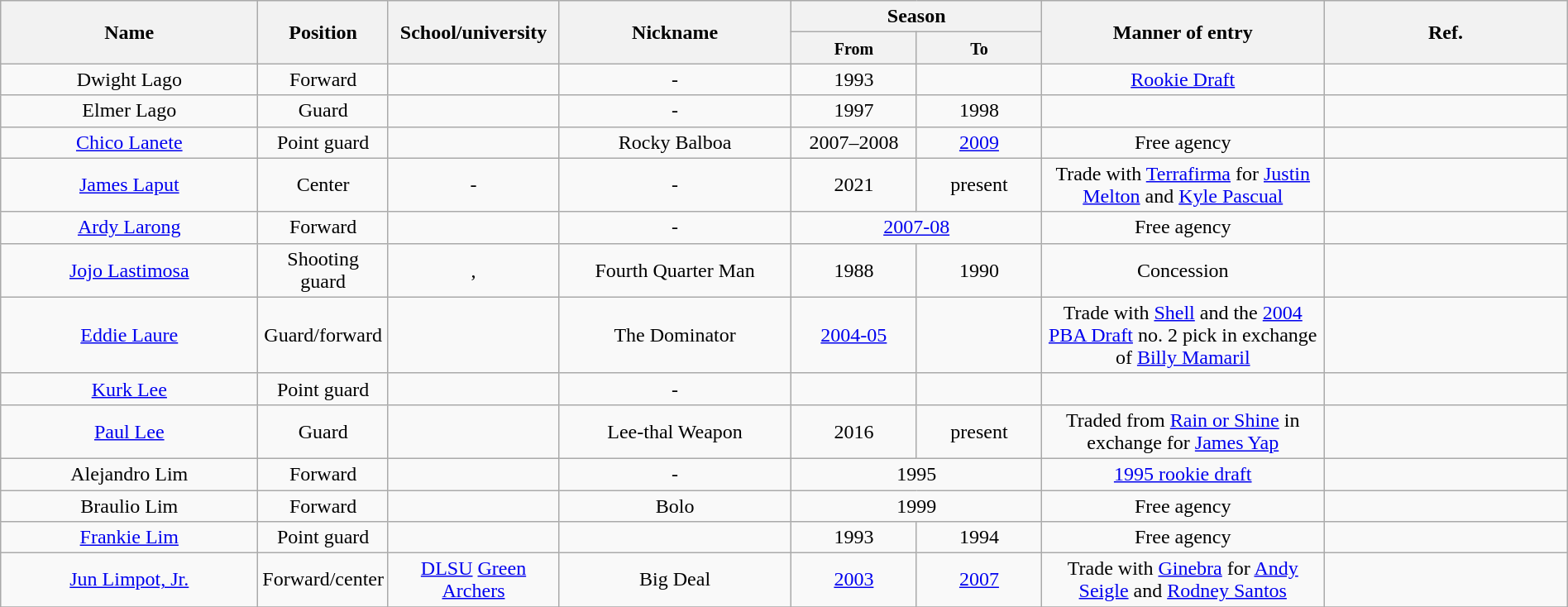<table class="wikitable sortable" style="text-align:center" width="100%">
<tr>
<th style="width:200px;" rowspan="2">Name</th>
<th style="width:80px;" rowspan="2">Position</th>
<th style="width:130px;" rowspan="2">School/university</th>
<th style="width:180px;" rowspan="2">Nickname</th>
<th style="width:130px; text-align:center;" colspan="2">Season</th>
<th style="width:220px; text-align:center;" rowspan="2">Manner of entry</th>
<th rowspan="2" class=unsortable>Ref.</th>
</tr>
<tr>
<th style="width:8%; text-align:center;"><small>From</small></th>
<th style="width:8%; text-align:center;"><small>To</small></th>
</tr>
<tr>
<td>Dwight Lago</td>
<td>Forward</td>
<td></td>
<td>-</td>
<td>1993</td>
<td></td>
<td><a href='#'>Rookie Draft</a></td>
<td></td>
</tr>
<tr>
<td>Elmer Lago</td>
<td>Guard</td>
<td></td>
<td>-</td>
<td>1997</td>
<td>1998</td>
<td></td>
<td></td>
</tr>
<tr>
<td><a href='#'>Chico Lanete</a></td>
<td>Point guard</td>
<td></td>
<td>Rocky Balboa</td>
<td>2007–2008</td>
<td><a href='#'>2009</a></td>
<td>Free agency</td>
<td></td>
</tr>
<tr>
<td><a href='#'>James Laput</a></td>
<td>Center</td>
<td>-</td>
<td>-</td>
<td>2021</td>
<td>present</td>
<td>Trade with <a href='#'>Terrafirma</a> for <a href='#'>Justin Melton</a> and <a href='#'>Kyle Pascual</a></td>
<td></td>
</tr>
<tr>
<td><a href='#'>Ardy Larong</a></td>
<td>Forward</td>
<td></td>
<td>-</td>
<td colspan="2"><a href='#'>2007-08</a></td>
<td>Free agency</td>
<td></td>
</tr>
<tr>
<td><a href='#'>Jojo Lastimosa</a></td>
<td>Shooting guard</td>
<td>, </td>
<td>Fourth Quarter Man</td>
<td>1988</td>
<td>1990</td>
<td>Concession</td>
<td></td>
</tr>
<tr>
<td><a href='#'>Eddie Laure</a></td>
<td>Guard/forward</td>
<td></td>
<td>The Dominator</td>
<td><a href='#'>2004-05</a></td>
<td></td>
<td>Trade with <a href='#'>Shell</a> and the <a href='#'>2004 PBA Draft</a> no. 2 pick in exchange of <a href='#'>Billy Mamaril</a></td>
<td></td>
</tr>
<tr>
<td><a href='#'>Kurk Lee</a></td>
<td>Point guard</td>
<td></td>
<td>-</td>
<td></td>
<td></td>
<td></td>
<td></td>
</tr>
<tr>
<td><a href='#'>Paul Lee</a></td>
<td>Guard</td>
<td></td>
<td>Lee-thal Weapon</td>
<td>2016</td>
<td>present</td>
<td>Traded from <a href='#'>Rain or Shine</a> in exchange for <a href='#'>James Yap</a></td>
<td></td>
</tr>
<tr>
<td>Alejandro Lim</td>
<td>Forward</td>
<td></td>
<td>-</td>
<td colspan="2">1995</td>
<td><a href='#'>1995 rookie draft</a></td>
<td></td>
</tr>
<tr>
<td>Braulio Lim</td>
<td>Forward</td>
<td></td>
<td>Bolo</td>
<td colspan="2">1999</td>
<td>Free agency</td>
<td></td>
</tr>
<tr>
<td><a href='#'>Frankie Lim</a></td>
<td>Point guard</td>
<td></td>
<td></td>
<td>1993</td>
<td>1994</td>
<td>Free agency</td>
<td></td>
</tr>
<tr>
<td><a href='#'>Jun Limpot, Jr.</a></td>
<td>Forward/center</td>
<td><a href='#'>DLSU</a> <a href='#'>Green Archers</a></td>
<td>Big Deal</td>
<td><a href='#'>2003</a></td>
<td><a href='#'>2007</a></td>
<td>Trade with <a href='#'>Ginebra</a> for <a href='#'>Andy Seigle</a> and <a href='#'>Rodney Santos</a></td>
<td></td>
</tr>
<tr>
</tr>
</table>
